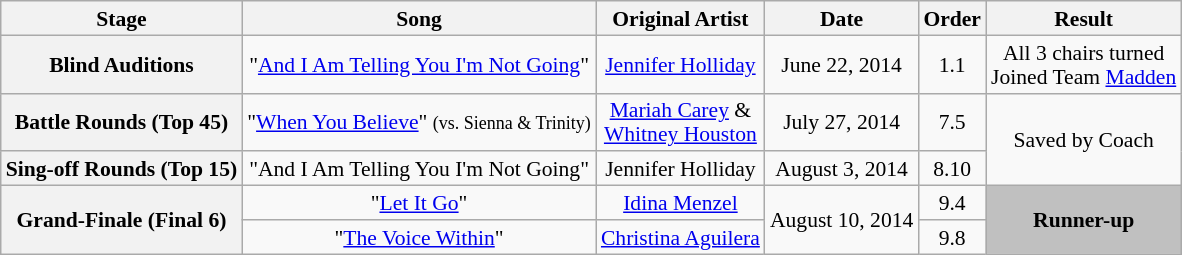<table class="wikitable collapsible"   style="text-align:center; font-size:90%; line-height:16px;">
<tr>
<th scope="col">Stage</th>
<th scope="col">Song</th>
<th scope="col">Original Artist</th>
<th scope="col">Date</th>
<th scope="col">Order</th>
<th scope="col">Result</th>
</tr>
<tr>
<th scope="row">Blind Auditions</th>
<td>"<a href='#'>And I Am Telling You I'm Not Going</a>"</td>
<td><a href='#'>Jennifer Holliday</a></td>
<td>June 22, 2014</td>
<td>1.1</td>
<td>All 3 chairs turned<br>Joined Team <a href='#'>Madden</a></td>
</tr>
<tr>
<th scope="row">Battle Rounds (Top 45)</th>
<td>"<a href='#'>When You Believe</a>" <small>(vs. Sienna & Trinity)</small></td>
<td><a href='#'>Mariah Carey</a> &<br> <a href='#'>Whitney Houston</a></td>
<td>July 27, 2014</td>
<td>7.5</td>
<td rowspan="2">Saved by Coach</td>
</tr>
<tr>
<th scope="row">Sing-off Rounds (Top 15)</th>
<td>"And I Am Telling You I'm Not Going"</td>
<td>Jennifer Holliday</td>
<td>August 3, 2014</td>
<td>8.10</td>
</tr>
<tr>
<th scope="row" rowspan="2">Grand-Finale (Final 6)</th>
<td>"<a href='#'>Let It Go</a>"</td>
<td><a href='#'>Idina Menzel</a></td>
<td rowspan="2">August 10, 2014</td>
<td>9.4</td>
<td style="background:silver;"  rowspan="2"><strong>Runner-up</strong></td>
</tr>
<tr>
<td>"<a href='#'>The Voice Within</a>"</td>
<td><a href='#'>Christina Aguilera</a></td>
<td>9.8</td>
</tr>
</table>
